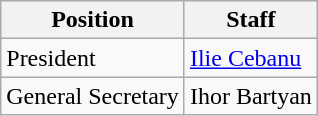<table class=wikitable>
<tr>
<th>Position</th>
<th>Staff</th>
</tr>
<tr>
<td>President</td>
<td> <a href='#'>Ilie Cebanu</a></td>
</tr>
<tr>
<td>General Secretary</td>
<td> Ihor Bartyan</td>
</tr>
</table>
